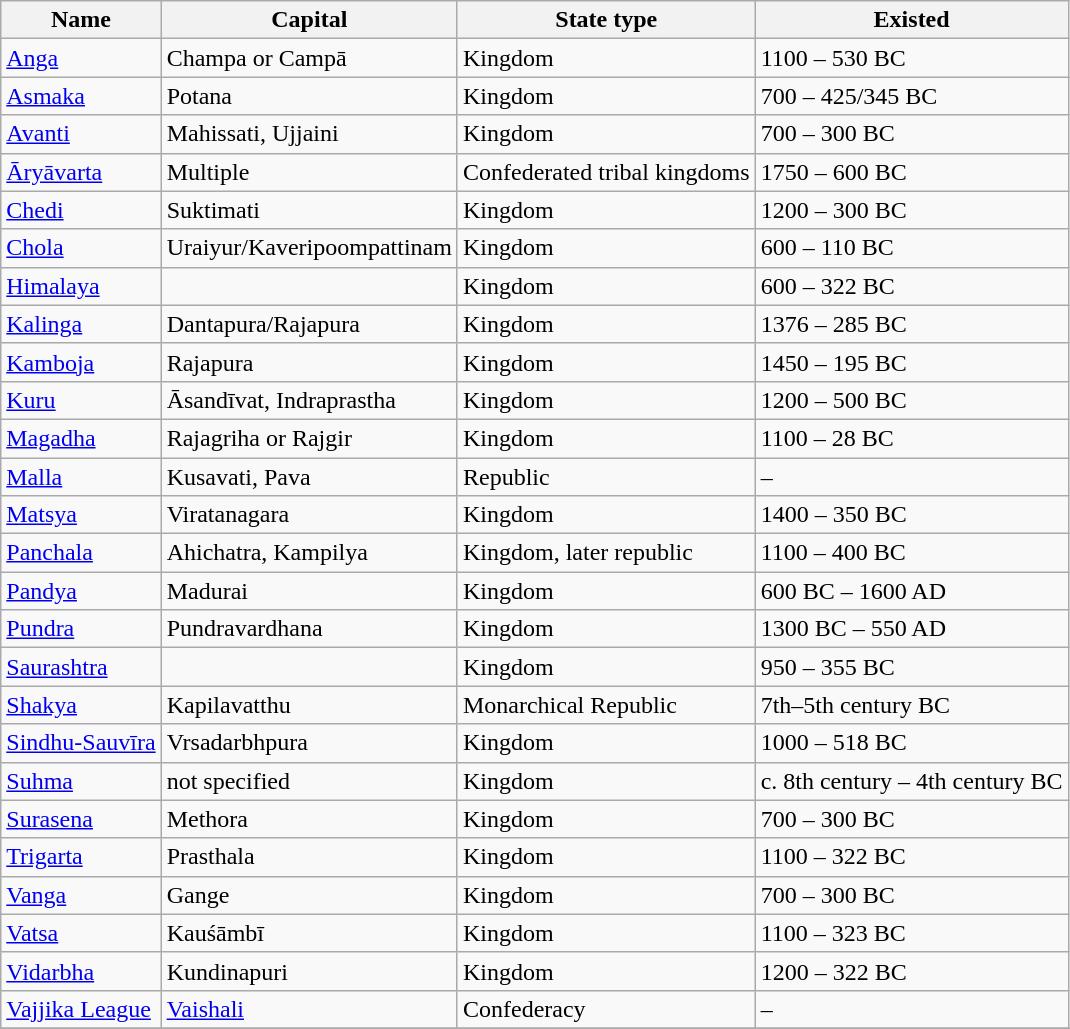<table class="wikitable sortable" border="1">
<tr>
<th>Name</th>
<th>Capital</th>
<th>State type</th>
<th>Existed</th>
</tr>
<tr>
<td><a href='#'>Anga</a></td>
<td>Champa or Campā</td>
<td>Kingdom</td>
<td>1100 – 530 BC</td>
</tr>
<tr>
<td><a href='#'>Asmaka</a></td>
<td>Potana</td>
<td>Kingdom</td>
<td>700 – 425/345 BC</td>
</tr>
<tr>
<td><a href='#'>Avanti</a></td>
<td>Mahissati, Ujjaini</td>
<td>Kingdom</td>
<td>700 – 300 BC</td>
</tr>
<tr>
<td><a href='#'>Āryāvarta</a></td>
<td>Multiple</td>
<td>Confederated tribal kingdoms</td>
<td>1750 – 600 BC</td>
</tr>
<tr>
<td><a href='#'>Chedi</a></td>
<td>Suktimati</td>
<td>Kingdom</td>
<td>1200 – 300 BC</td>
</tr>
<tr>
<td><a href='#'>Chola</a></td>
<td>Uraiyur/Kaveripoompattinam</td>
<td>Kingdom</td>
<td>600 – 110 BC</td>
</tr>
<tr>
<td><a href='#'>Himalaya</a></td>
<td></td>
<td>Kingdom</td>
<td>600 – 322 BC</td>
</tr>
<tr>
<td><a href='#'>Kalinga</a></td>
<td>Dantapura/Rajapura</td>
<td>Kingdom</td>
<td>1376 – 285 BC</td>
</tr>
<tr>
<td><a href='#'>Kamboja</a></td>
<td>Rajapura</td>
<td>Kingdom</td>
<td>1450 – 195 BC</td>
</tr>
<tr>
<td><a href='#'>Kuru</a></td>
<td>Āsandīvat, Indraprastha</td>
<td>Kingdom</td>
<td>1200 – 500 BC</td>
</tr>
<tr>
<td><a href='#'>Magadha</a></td>
<td>Rajagriha or Rajgir</td>
<td>Kingdom</td>
<td>1100 – 28 BC</td>
</tr>
<tr>
<td><a href='#'>Malla</a></td>
<td>Kusavati, Pava</td>
<td>Republic</td>
<td>–</td>
</tr>
<tr>
<td><a href='#'>Matsya</a></td>
<td>Viratanagara</td>
<td>Kingdom</td>
<td>1400 – 350 BC</td>
</tr>
<tr>
<td><a href='#'>Panchala</a></td>
<td>Ahichatra, Kampilya</td>
<td>Kingdom, later republic</td>
<td>1100 – 400 BC</td>
</tr>
<tr>
<td><a href='#'>Pandya</a></td>
<td>Madurai</td>
<td>Kingdom</td>
<td>600 BC – 1600 AD</td>
</tr>
<tr>
<td><a href='#'>Pundra</a></td>
<td>Pundravardhana</td>
<td>Kingdom</td>
<td>1300 BC – 550 AD</td>
</tr>
<tr>
<td><a href='#'>Saurashtra</a></td>
<td></td>
<td>Kingdom</td>
<td>950 – 355 BC</td>
</tr>
<tr>
<td><a href='#'>Shakya</a></td>
<td>Kapilavatthu</td>
<td>Monarchical Republic</td>
<td>7th–5th century BC</td>
</tr>
<tr>
<td><a href='#'>Sindhu-Sauvīra</a></td>
<td>Vrsadarbhpura</td>
<td>Kingdom</td>
<td>1000 – 518 BC</td>
</tr>
<tr>
<td><a href='#'>Suhma</a></td>
<td>not specified</td>
<td>Kingdom</td>
<td>c. 8th century – 4th century BC</td>
</tr>
<tr>
<td><a href='#'>Surasena</a></td>
<td>Methora</td>
<td>Kingdom</td>
<td>700 – 300 BC</td>
</tr>
<tr>
<td><a href='#'>Trigarta</a></td>
<td>Prasthala</td>
<td>Kingdom</td>
<td>1100 – 322 BC</td>
</tr>
<tr>
<td><a href='#'>Vanga</a></td>
<td>Gange</td>
<td>Kingdom</td>
<td>700 – 300 BC</td>
</tr>
<tr>
<td><a href='#'>Vatsa</a></td>
<td>Kauśāmbī</td>
<td>Kingdom</td>
<td>1100 – 323 BC</td>
</tr>
<tr>
<td><a href='#'>Vidarbha</a></td>
<td>Kundinapuri</td>
<td>Kingdom</td>
<td>1200 – 322 BC</td>
</tr>
<tr>
<td><a href='#'>Vajjika League</a></td>
<td><a href='#'>Vaishali</a></td>
<td>Confederacy</td>
<td> – </td>
</tr>
<tr>
</tr>
</table>
